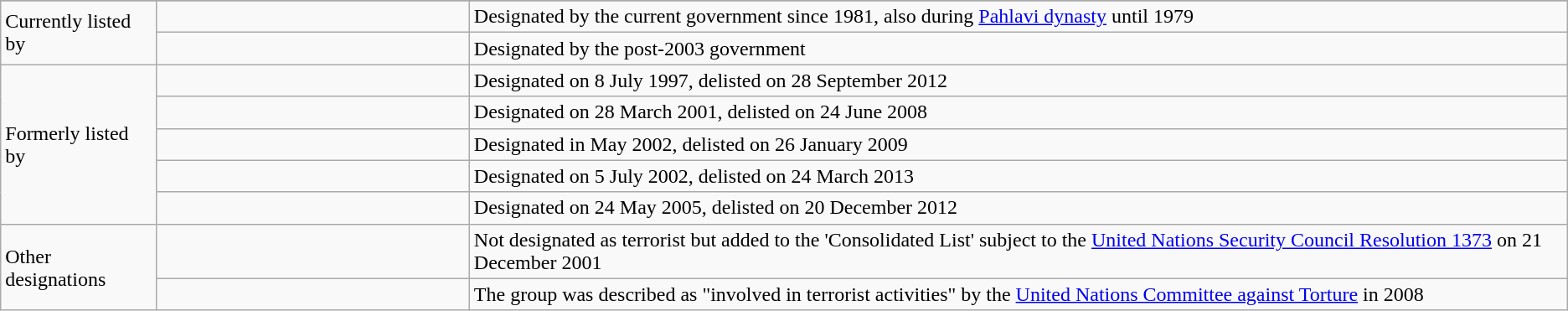<table class="wikitable" style="text-align:left">
<tr>
</tr>
<tr>
<td rowspan=2>Currently listed by</td>
<td></td>
<td>Designated by the current government since 1981, also during <a href='#'>Pahlavi dynasty</a> until 1979</td>
</tr>
<tr>
<td></td>
<td>Designated by the post-2003 government</td>
</tr>
<tr>
<td rowspan=5>Formerly listed by</td>
<td style="width:20%;"></td>
<td>Designated on 8 July 1997, delisted on 28 September 2012</td>
</tr>
<tr>
<td></td>
<td>Designated on 28 March 2001, delisted on 24 June 2008</td>
</tr>
<tr>
<td></td>
<td>Designated in May 2002, delisted on 26 January 2009</td>
</tr>
<tr>
<td></td>
<td>Designated on 5 July 2002, delisted on 24 March 2013</td>
</tr>
<tr>
<td></td>
<td>Designated on 24 May 2005, delisted on 20 December 2012</td>
</tr>
<tr>
<td rowspan=2>Other designations</td>
<td></td>
<td>Not designated as terrorist but added to the 'Consolidated List' subject to the <a href='#'>United Nations Security Council Resolution 1373</a> on 21 December 2001</td>
</tr>
<tr>
<td></td>
<td>The group was described as "involved in terrorist activities" by the <a href='#'>United Nations Committee against Torture</a> in 2008</td>
</tr>
</table>
